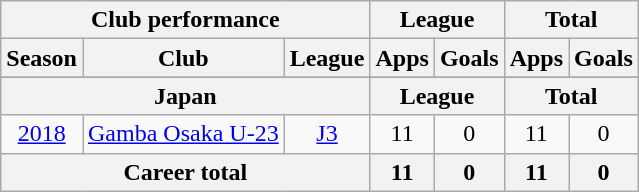<table class="wikitable" style="text-align:center">
<tr>
<th colspan=3>Club performance</th>
<th colspan=2>League</th>
<th colspan=2>Total</th>
</tr>
<tr>
<th>Season</th>
<th>Club</th>
<th>League</th>
<th>Apps</th>
<th>Goals</th>
<th>Apps</th>
<th>Goals</th>
</tr>
<tr>
</tr>
<tr>
<th colspan=3>Japan</th>
<th colspan=2>League</th>
<th colspan=2>Total</th>
</tr>
<tr>
<td><a href='#'>2018</a></td>
<td><a href='#'>Gamba Osaka U-23</a></td>
<td><a href='#'>J3</a></td>
<td>11</td>
<td>0</td>
<td>11</td>
<td>0</td>
</tr>
<tr>
<th colspan=3>Career total</th>
<th>11</th>
<th>0</th>
<th>11</th>
<th>0</th>
</tr>
</table>
